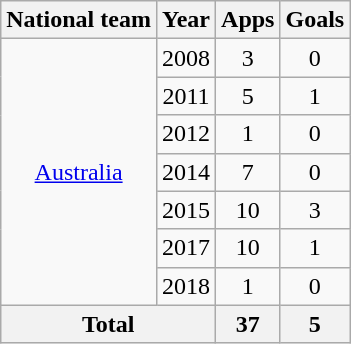<table class="wikitable" style="text-align:center">
<tr>
<th>National team</th>
<th>Year</th>
<th>Apps</th>
<th>Goals</th>
</tr>
<tr>
<td rowspan="7"><a href='#'>Australia</a></td>
<td>2008</td>
<td>3</td>
<td>0</td>
</tr>
<tr>
<td>2011</td>
<td>5</td>
<td>1</td>
</tr>
<tr>
<td>2012</td>
<td>1</td>
<td>0</td>
</tr>
<tr>
<td>2014</td>
<td>7</td>
<td>0</td>
</tr>
<tr>
<td>2015</td>
<td>10</td>
<td>3</td>
</tr>
<tr>
<td>2017</td>
<td>10</td>
<td>1</td>
</tr>
<tr>
<td>2018</td>
<td>1</td>
<td>0</td>
</tr>
<tr>
<th colspan="2">Total</th>
<th>37</th>
<th>5</th>
</tr>
</table>
